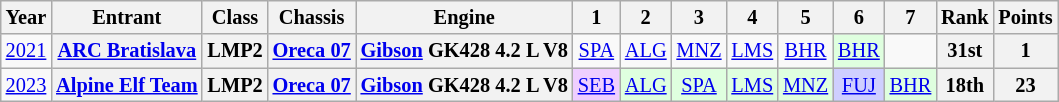<table class="wikitable" style="text-align:center; font-size:85%">
<tr>
<th>Year</th>
<th>Entrant</th>
<th>Class</th>
<th>Chassis</th>
<th>Engine</th>
<th>1</th>
<th>2</th>
<th>3</th>
<th>4</th>
<th>5</th>
<th>6</th>
<th>7</th>
<th>Rank</th>
<th>Points</th>
</tr>
<tr>
<td><a href='#'>2021</a></td>
<th nowrap><a href='#'>ARC Bratislava</a></th>
<th>LMP2</th>
<th nowrap><a href='#'>Oreca 07</a></th>
<th nowrap><a href='#'>Gibson</a> GK428 4.2 L V8</th>
<td><a href='#'>SPA</a></td>
<td><a href='#'>ALG</a></td>
<td><a href='#'>MNZ</a></td>
<td><a href='#'>LMS</a></td>
<td><a href='#'>BHR</a></td>
<td style="background:#DFFFDF;"><a href='#'>BHR</a><br></td>
<td></td>
<th>31st</th>
<th>1</th>
</tr>
<tr>
<td><a href='#'>2023</a></td>
<th nowrap><a href='#'>Alpine Elf Team</a></th>
<th>LMP2</th>
<th nowrap><a href='#'>Oreca 07</a></th>
<th nowrap><a href='#'>Gibson</a> GK428 4.2 L V8</th>
<td style="background:#EFCFFF;"><a href='#'>SEB</a><br></td>
<td style="background:#DFFFDF;"><a href='#'>ALG</a><br></td>
<td style="background:#DFFFDF;"><a href='#'>SPA</a><br></td>
<td style="background:#DFFFDF;"><a href='#'>LMS</a><br></td>
<td style="background:#DFFFDF;"><a href='#'>MNZ</a><br></td>
<td style="background:#CFCFFF;"><a href='#'>FUJ</a><br></td>
<td style="background:#DFFFDF;"><a href='#'>BHR</a><br></td>
<th>18th</th>
<th>23</th>
</tr>
</table>
